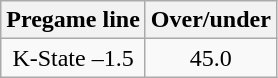<table class="wikitable" style="margin-left: auto; margin-right: auto; border: none; display: inline-table;">
<tr align="center">
<th style=>Pregame line</th>
<th style=>Over/under</th>
</tr>
<tr align="center">
<td>K-State –1.5</td>
<td>45.0</td>
</tr>
</table>
